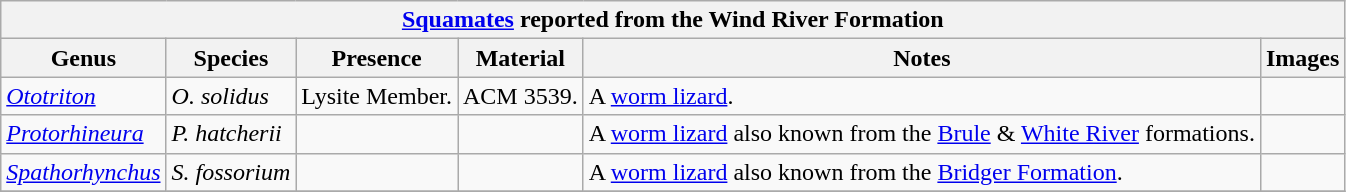<table class="wikitable" align="center">
<tr>
<th colspan="6" align="center"><strong><a href='#'>Squamates</a> reported from the Wind River Formation</strong></th>
</tr>
<tr>
<th>Genus</th>
<th>Species</th>
<th>Presence</th>
<th><strong>Material</strong></th>
<th>Notes</th>
<th>Images</th>
</tr>
<tr>
<td><em><a href='#'>Ototriton</a></em></td>
<td><em>O. solidus</em></td>
<td>Lysite Member.</td>
<td>ACM 3539.</td>
<td>A <a href='#'>worm lizard</a>.</td>
<td></td>
</tr>
<tr>
<td><em><a href='#'>Protorhineura</a></em></td>
<td><em>P. hatcherii</em></td>
<td></td>
<td></td>
<td>A <a href='#'>worm lizard</a> also known from the <a href='#'>Brule</a> & <a href='#'>White River</a> formations.</td>
<td></td>
</tr>
<tr>
<td><em><a href='#'>Spathorhynchus</a></em></td>
<td><em>S. fossorium</em></td>
<td></td>
<td></td>
<td>A <a href='#'>worm lizard</a> also known from the <a href='#'>Bridger Formation</a>.</td>
<td></td>
</tr>
<tr>
</tr>
</table>
